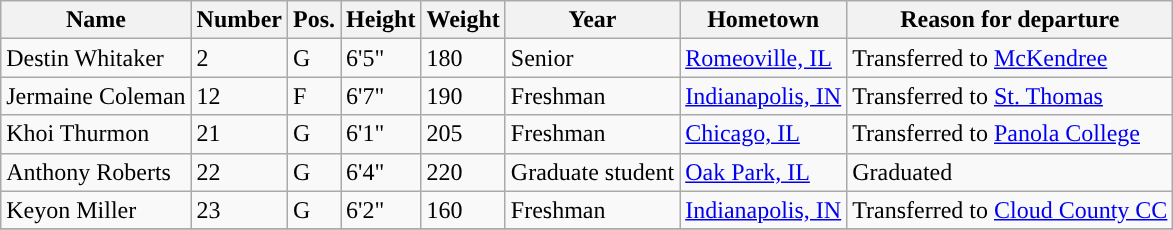<table class="wikitable sortable" border="1">
<tr>
<th>Name</th>
<th>Number</th>
<th>Pos.</th>
<th>Height</th>
<th>Weight</th>
<th>Year</th>
<th>Hometown</th>
<th>Reason for departure</th>
</tr>
<tr>
<td>Destin Whitaker</td>
<td>2</td>
<td>G</td>
<td>6'5"</td>
<td>180</td>
<td>Senior</td>
<td><a href='#'>Romeoville, IL</a></td>
<td>Transferred to <a href='#'>McKendree</a></td>
</tr>
<tr>
<td>Jermaine Coleman</td>
<td>12</td>
<td>F</td>
<td>6'7"</td>
<td>190</td>
<td>Freshman</td>
<td><a href='#'>Indianapolis, IN</a></td>
<td>Transferred to <a href='#'>St. Thomas</a></td>
</tr>
<tr>
<td>Khoi Thurmon</td>
<td>21</td>
<td>G</td>
<td>6'1"</td>
<td>205</td>
<td>Freshman</td>
<td><a href='#'>Chicago, IL</a></td>
<td>Transferred to <a href='#'>Panola College</a></td>
</tr>
<tr>
<td>Anthony Roberts</td>
<td>22</td>
<td>G</td>
<td>6'4"</td>
<td>220</td>
<td>Graduate student</td>
<td><a href='#'>Oak Park, IL</a></td>
<td>Graduated</td>
</tr>
<tr>
<td>Keyon Miller</td>
<td>23</td>
<td>G</td>
<td>6'2"</td>
<td>160</td>
<td>Freshman</td>
<td><a href='#'>Indianapolis, IN</a></td>
<td>Transferred to <a href='#'>Cloud County CC</a></td>
</tr>
<tr>
</tr>
</table>
